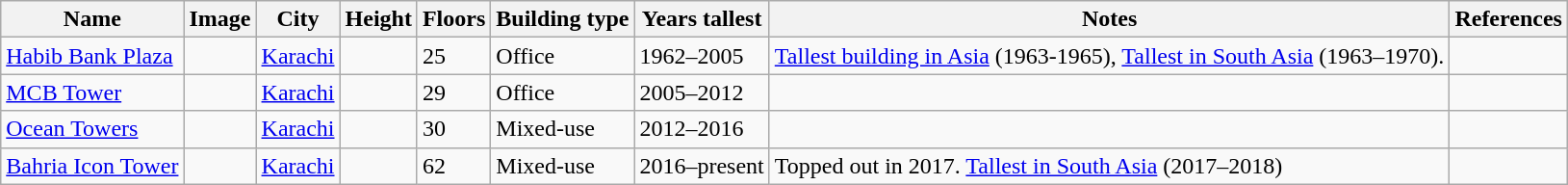<table class="wikitable sortable">
<tr>
<th>Name</th>
<th>Image</th>
<th>City</th>
<th>Height</th>
<th>Floors</th>
<th>Building type</th>
<th>Years tallest</th>
<th>Notes</th>
<th class="unsortable">References</th>
</tr>
<tr>
<td><a href='#'>Habib Bank Plaza</a></td>
<td></td>
<td><a href='#'>Karachi</a></td>
<td></td>
<td>25</td>
<td>Office</td>
<td>1962–2005</td>
<td><a href='#'>Tallest building in Asia</a> (1963-1965), <a href='#'>Tallest in South Asia</a> (1963–1970).</td>
<td></td>
</tr>
<tr>
<td><a href='#'>MCB Tower</a></td>
<td></td>
<td><a href='#'>Karachi</a></td>
<td></td>
<td>29</td>
<td>Office</td>
<td>2005–2012</td>
<td></td>
<td></td>
</tr>
<tr>
<td><a href='#'>Ocean Towers</a></td>
<td></td>
<td><a href='#'>Karachi</a></td>
<td></td>
<td>30</td>
<td>Mixed-use</td>
<td>2012–2016</td>
<td></td>
<td></td>
</tr>
<tr>
<td><a href='#'>Bahria Icon Tower</a></td>
<td></td>
<td><a href='#'>Karachi</a></td>
<td></td>
<td>62</td>
<td>Mixed-use</td>
<td>2016–present</td>
<td>Topped out in 2017. <a href='#'>Tallest in South Asia</a> (2017–2018)</td>
<td></td>
</tr>
</table>
